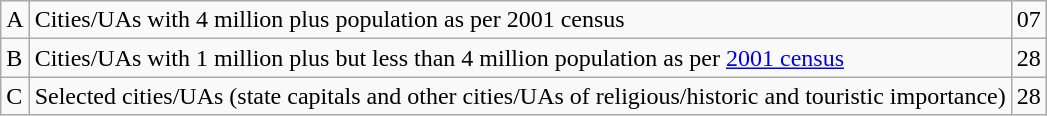<table class="wikitable">
<tr>
<td>A</td>
<td>Cities/UAs with 4 million plus population as per 2001 census</td>
<td>07</td>
</tr>
<tr>
<td>B</td>
<td>Cities/UAs with 1 million plus but less than 4 million population as per <a href='#'>2001 census</a></td>
<td>28</td>
</tr>
<tr>
<td>C</td>
<td>Selected cities/UAs (state capitals and other cities/UAs of religious/historic and touristic importance)</td>
<td>28</td>
</tr>
</table>
